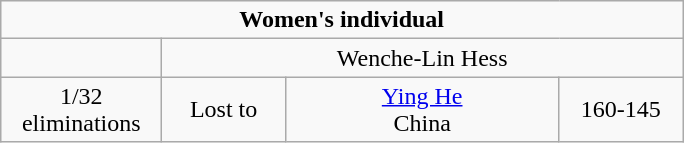<table class="wikitable">
<tr>
<td align=center colspan=4><strong>Women's individual</strong></td>
</tr>
<tr>
<td></td>
<td align=center colspan=3>Wenche-Lin Hess</td>
</tr>
<tr>
<td width="100px" align=center>1/32 eliminations</td>
<td width="75px" align= center>Lost to</td>
<td width="175px" align=center><a href='#'>Ying He</a> <br>China</td>
<td width="75px" align=center>160-145</td>
</tr>
</table>
